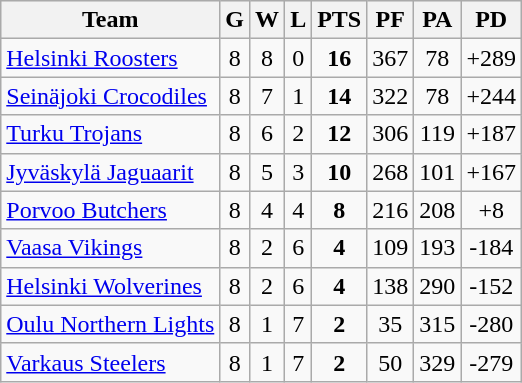<table class="wikitable" border="1">
<tr style="background:#efefef;">
<th>Team</th>
<th>G</th>
<th>W</th>
<th>L</th>
<th>PTS</th>
<th>PF</th>
<th>PA</th>
<th>PD</th>
</tr>
<tr style="text-align:center;">
<td align="left"><a href='#'>Helsinki Roosters</a></td>
<td>8</td>
<td>8</td>
<td>0</td>
<td><strong>16</strong></td>
<td>367</td>
<td>78</td>
<td>+289</td>
</tr>
<tr style="text-align:center;">
<td align="left"><a href='#'>Seinäjoki Crocodiles</a></td>
<td>8</td>
<td>7</td>
<td>1</td>
<td><strong>14</strong></td>
<td>322</td>
<td>78</td>
<td>+244</td>
</tr>
<tr style="text-align:center;">
<td align="left"><a href='#'>Turku Trojans</a></td>
<td>8</td>
<td>6</td>
<td>2</td>
<td><strong>12</strong></td>
<td>306</td>
<td>119</td>
<td>+187</td>
</tr>
<tr style="text-align:center;">
<td align="left"><a href='#'>Jyväskylä Jaguaarit</a></td>
<td>8</td>
<td>5</td>
<td>3</td>
<td><strong>10</strong></td>
<td>268</td>
<td>101</td>
<td>+167</td>
</tr>
<tr style="text-align:center;">
<td align="left"><a href='#'>Porvoo Butchers</a></td>
<td>8</td>
<td>4</td>
<td>4</td>
<td><strong>8</strong></td>
<td>216</td>
<td>208</td>
<td>+8</td>
</tr>
<tr style="text-align:center;">
<td align="left"><a href='#'>Vaasa Vikings</a></td>
<td>8</td>
<td>2</td>
<td>6</td>
<td><strong>4</strong></td>
<td>109</td>
<td>193</td>
<td>-184</td>
</tr>
<tr style="text-align:center;">
<td align="left"><a href='#'>Helsinki Wolverines</a></td>
<td>8</td>
<td>2</td>
<td>6</td>
<td><strong>4</strong></td>
<td>138</td>
<td>290</td>
<td>-152</td>
</tr>
<tr style="text-align:center;">
<td align="left"><a href='#'>Oulu Northern Lights</a></td>
<td>8</td>
<td>1</td>
<td>7</td>
<td><strong>2</strong></td>
<td>35</td>
<td>315</td>
<td>-280</td>
</tr>
<tr style="text-align:center;">
<td align="left"><a href='#'>Varkaus Steelers</a></td>
<td>8</td>
<td>1</td>
<td>7</td>
<td><strong>2</strong></td>
<td>50</td>
<td>329</td>
<td>-279</td>
</tr>
</table>
